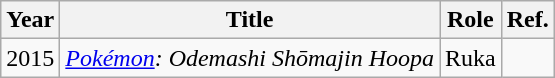<table class="wikitable sortable plainrowheaders">
<tr>
<th scope="col">Year</th>
<th scope="col">Title</th>
<th scope="col">Role</th>
<th scope="col" class="unsortable">Ref.</th>
</tr>
<tr>
<td>2015</td>
<td><em><a href='#'>Pokémon</a>: Odemashi Shōmajin Hoopa</em></td>
<td>Ruka</td>
<td></td>
</tr>
</table>
